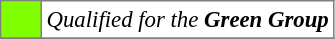<table bgcolor="#f7f8ff" cellpadding="3" cellspacing="0" border="1" style="font-size: 95%; border: gray solid 1px; border-collapse: collapse;text-align:center;">
<tr>
<td style="background: #7fff00;" width="20"></td>
<td bgcolor="#ffffff" align="left"><em>Qualified for the <strong>Green Group<strong><em></td>
</tr>
<tr>
</tr>
</table>
